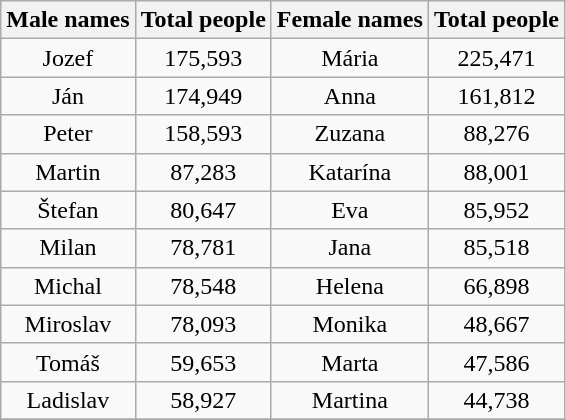<table class="wikitable" style="text-align:center;" style="margin: 1em auto 1em auto;">
<tr>
<th>Male names</th>
<th>Total people</th>
<th>Female names</th>
<th>Total people</th>
</tr>
<tr>
<td>Jozef</td>
<td>175,593</td>
<td>Mária</td>
<td>225,471</td>
</tr>
<tr>
<td>Ján</td>
<td>174,949</td>
<td>Anna</td>
<td>161,812</td>
</tr>
<tr>
<td>Peter</td>
<td>158,593</td>
<td>Zuzana</td>
<td>88,276</td>
</tr>
<tr>
<td>Martin</td>
<td>87,283</td>
<td>Katarína</td>
<td>88,001</td>
</tr>
<tr>
<td>Štefan</td>
<td>80,647</td>
<td>Eva</td>
<td>85,952</td>
</tr>
<tr>
<td>Milan</td>
<td>78,781</td>
<td>Jana</td>
<td>85,518</td>
</tr>
<tr>
<td>Michal</td>
<td>78,548</td>
<td>Helena</td>
<td>66,898</td>
</tr>
<tr>
<td>Miroslav</td>
<td>78,093</td>
<td>Monika</td>
<td>48,667</td>
</tr>
<tr>
<td>Tomáš</td>
<td>59,653</td>
<td>Marta</td>
<td>47,586</td>
</tr>
<tr>
<td>Ladislav</td>
<td>58,927</td>
<td>Martina</td>
<td>44,738</td>
</tr>
<tr>
</tr>
</table>
